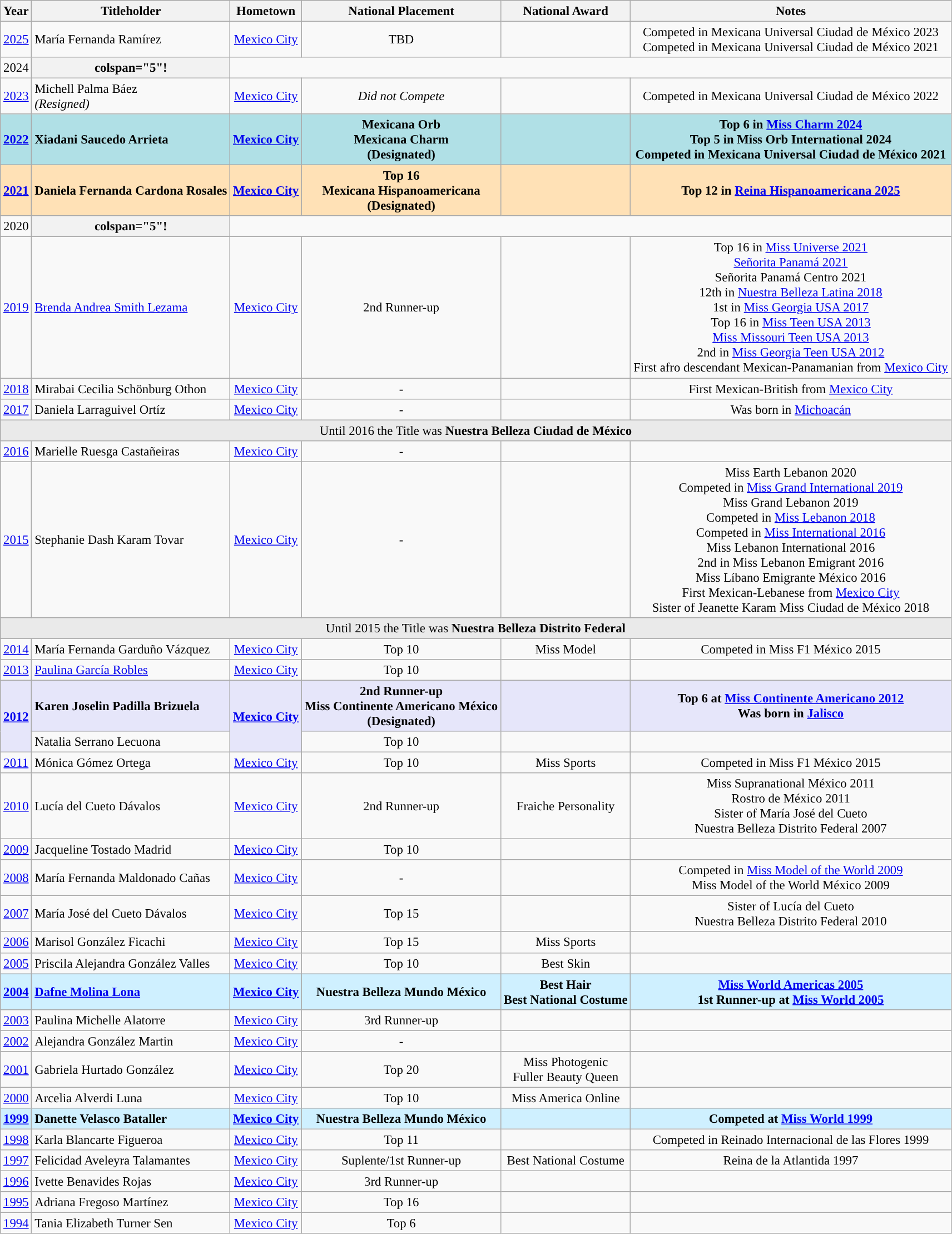<table class="wikitable sortable" style="font-size:95%;">
<tr>
<th>Year</th>
<th>Titleholder</th>
<th>Hometown</th>
<th>National Placement</th>
<th>National Award</th>
<th>Notes</th>
</tr>
<tr>
<td align="center"><a href='#'>2025</a></td>
<td>María Fernanda Ramírez</td>
<td align="center"><a href='#'>Mexico City</a></td>
<td align="center">TBD</td>
<td align="center"></td>
<td align="center">Competed in Mexicana Universal Ciudad de México 2023<br>Competed in Mexicana Universal Ciudad de México 2021</td>
</tr>
<tr>
<td align="center">2024</td>
<th>colspan="5"!</th>
</tr>
<tr>
<td align="center"><a href='#'>2023</a></td>
<td>Michell Palma Báez<br><em>(Resigned)</em></td>
<td align="center"><a href='#'>Mexico City</a></td>
<td align="center"><em>Did not Compete</em></td>
<td align="center"></td>
<td align="center">Competed in Mexicana Universal Ciudad de México 2022</td>
</tr>
<tr bgcolor="B0E0E6">
<td align="center"><strong><a href='#'>2022</a></strong></td>
<td><strong>Xiadani Saucedo Arrieta</strong></td>
<td align="center"><strong><a href='#'>Mexico City</a></strong></td>
<td align="center"><strong>Mexicana Orb<br>Mexicana Charm<br>(Designated)</strong></td>
<td align="center"></td>
<td align="center"><strong>Top 6 in <a href='#'>Miss Charm 2024</a><br>Top 5 in Miss Orb International 2024<br>Competed in Mexicana Universal Ciudad de México 2021</strong></td>
</tr>
<tr bgcolor="#FFE1B6">
<td align="center"><strong><a href='#'>2021</a></strong></td>
<td><strong>Daniela Fernanda Cardona Rosales</strong></td>
<td align="center"><strong><a href='#'>Mexico City</a></strong></td>
<td align="center"><strong>Top 16<br>Mexicana Hispanoamericana<br>(Designated)</strong></td>
<td align="center"></td>
<td align="center"><strong>Top 12 in <a href='#'>Reina Hispanoamericana 2025</a></strong></td>
</tr>
<tr>
<td align="center">2020</td>
<th>colspan="5"!</th>
</tr>
<tr>
<td align="center"><a href='#'>2019</a></td>
<td><a href='#'>Brenda Andrea Smith Lezama</a></td>
<td align="center"><a href='#'>Mexico City</a></td>
<td align="center">2nd Runner-up</td>
<td align="center"></td>
<td align="center">Top 16 in <a href='#'>Miss Universe 2021</a><br><a href='#'>Señorita Panamá 2021</a><br>Señorita Panamá Centro 2021<br>12th in <a href='#'>Nuestra Belleza Latina 2018</a><br>1st in <a href='#'>Miss Georgia USA 2017</a><br>Top 16 in <a href='#'>Miss Teen USA 2013</a><br><a href='#'>Miss Missouri Teen USA 2013</a><br>2nd in <a href='#'>Miss Georgia Teen USA 2012</a><br>First afro descendant Mexican-Panamanian from <a href='#'>Mexico City</a></td>
</tr>
<tr>
<td align="center"><a href='#'>2018</a></td>
<td>Mirabai Cecilia Schönburg Othon</td>
<td align="center"><a href='#'>Mexico City</a></td>
<td align="center">-</td>
<td align="center"></td>
<td align="center">First Mexican-British from <a href='#'>Mexico City</a></td>
</tr>
<tr>
<td align="center"><a href='#'>2017</a></td>
<td>Daniela Larraguivel Ortíz</td>
<td align="center"><a href='#'>Mexico City</a></td>
<td align="center">-</td>
<td align="center"></td>
<td align="center">Was born in <a href='#'>Michoacán</a></td>
</tr>
<tr>
<td colspan="6" bgcolor="#EAEAEA" style="text-align:center;">Until 2016 the Title was <strong>Nuestra Belleza Ciudad de México</strong></td>
</tr>
<tr>
<td align="center"><a href='#'>2016</a></td>
<td>Marielle Ruesga Castañeiras</td>
<td align="center"><a href='#'>Mexico City</a></td>
<td align="center">-</td>
<td align="center"></td>
<td align="center"></td>
</tr>
<tr>
<td align="center"><a href='#'>2015</a></td>
<td>Stephanie Dash Karam Tovar</td>
<td align="center"><a href='#'>Mexico City</a></td>
<td align="center">-</td>
<td align="center"></td>
<td align="center">Miss Earth Lebanon 2020<br>Competed in <a href='#'>Miss Grand International 2019</a><br>Miss Grand Lebanon 2019<br>Competed in <a href='#'>Miss Lebanon 2018</a><br>Competed in <a href='#'>Miss International 2016</a><br>Miss Lebanon International 2016<br>2nd in Miss Lebanon Emigrant 2016<br>Miss Líbano Emigrante México 2016<br>First Mexican-Lebanese from <a href='#'>Mexico City</a><br>Sister of Jeanette Karam Miss Ciudad de México 2018</td>
</tr>
<tr>
<td colspan="6" bgcolor="#EAEAEA" style="text-align:center;">Until 2015 the Title was <strong>Nuestra Belleza Distrito Federal</strong></td>
</tr>
<tr>
<td align="center"><a href='#'>2014</a></td>
<td>María Fernanda Garduño Vázquez</td>
<td align="center"><a href='#'>Mexico City</a></td>
<td align="center">Top 10</td>
<td align="center">Miss Model</td>
<td align="center">Competed in Miss F1 México 2015</td>
</tr>
<tr>
<td align="center"><a href='#'>2013</a></td>
<td><a href='#'>Paulina García Robles</a></td>
<td align="center"><a href='#'>Mexico City</a></td>
<td align="center">Top 10</td>
<td align="center"></td>
<td align="center"></td>
</tr>
<tr style="background-color:#E6E6FA">
<td rowspan=2 align="center"><strong><a href='#'>2012</a></strong></td>
<td><strong>Karen Joselin Padilla Brizuela</strong></td>
<td rowspan=2 align="center"><strong><a href='#'>Mexico City</a></strong></td>
<td align="center"><strong>2nd Runner-up<br>Miss Continente Americano México<br>(Designated)</strong></td>
<td align="center"></td>
<td align="center"><strong>Top 6 at <a href='#'>Miss Continente Americano 2012</a><br>Was born in <a href='#'>Jalisco</a></strong></td>
</tr>
<tr>
<td>Natalia Serrano Lecuona</td>
<td align="center">Top 10</td>
<td align="center"></td>
<td align="center"></td>
</tr>
<tr>
<td align="center"><a href='#'>2011</a></td>
<td>Mónica Gómez Ortega</td>
<td align="center"><a href='#'>Mexico City</a></td>
<td align="center">Top 10</td>
<td align="center">Miss Sports</td>
<td align="center">Competed in Miss F1 México 2015</td>
</tr>
<tr>
<td align="center"><a href='#'>2010</a></td>
<td>Lucía del Cueto Dávalos</td>
<td align="center"><a href='#'>Mexico City</a></td>
<td align="center">2nd Runner-up</td>
<td align="center">Fraiche Personality</td>
<td align="center">Miss Supranational México 2011<br>Rostro de México 2011<br>Sister of María José del Cueto<br>Nuestra Belleza Distrito Federal 2007</td>
</tr>
<tr>
<td align="center"><a href='#'>2009</a></td>
<td>Jacqueline Tostado Madrid</td>
<td align="center"><a href='#'>Mexico City</a></td>
<td align="center">Top 10</td>
<td align="center"></td>
<td align="center"></td>
</tr>
<tr>
<td align="center"><a href='#'>2008</a></td>
<td>María Fernanda Maldonado Cañas</td>
<td align="center"><a href='#'>Mexico City</a></td>
<td align="center">-</td>
<td align="center"></td>
<td align="center">Competed in <a href='#'>Miss Model of the World 2009</a><br>Miss Model of the World México 2009</td>
</tr>
<tr>
<td align="center"><a href='#'>2007</a></td>
<td>María José del Cueto Dávalos</td>
<td align="center"><a href='#'>Mexico City</a></td>
<td align="center">Top 15</td>
<td align="center"></td>
<td align="center">Sister of Lucía del Cueto<br>Nuestra Belleza Distrito Federal 2010</td>
</tr>
<tr>
<td align="center"><a href='#'>2006</a></td>
<td>Marisol González Ficachi</td>
<td align="center"><a href='#'>Mexico City</a></td>
<td align="center">Top 15</td>
<td align="center">Miss Sports</td>
<td align="center"></td>
</tr>
<tr>
<td align="center"><a href='#'>2005</a></td>
<td>Priscila Alejandra González Valles</td>
<td align="center"><a href='#'>Mexico City</a></td>
<td align="center">Top 10</td>
<td align="center">Best Skin</td>
<td align="center"></td>
</tr>
<tr bgcolor="#CFF0FF">
<td align="center"><strong><a href='#'>2004</a></strong></td>
<td><strong><a href='#'>Dafne Molina Lona</a></strong></td>
<td align="center"><strong><a href='#'>Mexico City</a></strong></td>
<td align="center"><strong>Nuestra Belleza Mundo México</strong></td>
<td align="center"><strong>Best Hair<br>Best National Costume</strong></td>
<td align="center"><strong><a href='#'>Miss World Americas 2005</a><br>1st Runner-up at <a href='#'>Miss World 2005</a></strong></td>
</tr>
<tr>
<td align="center"><a href='#'>2003</a></td>
<td>Paulina Michelle Alatorre</td>
<td align="center"><a href='#'>Mexico City</a></td>
<td align="center">3rd Runner-up</td>
<td align="center"></td>
<td align="center"></td>
</tr>
<tr>
<td align="center"><a href='#'>2002</a></td>
<td>Alejandra González Martin</td>
<td align="center"><a href='#'>Mexico City</a></td>
<td align="center">-</td>
<td align="center"></td>
<td align="center"></td>
</tr>
<tr>
<td align="center"><a href='#'>2001</a></td>
<td>Gabriela Hurtado González</td>
<td align="center"><a href='#'>Mexico City</a></td>
<td align="center">Top 20</td>
<td align="center">Miss Photogenic<br>Fuller Beauty Queen</td>
<td align="center"></td>
</tr>
<tr>
<td align="center"><a href='#'>2000</a></td>
<td>Arcelia Alverdi Luna</td>
<td align="center"><a href='#'>Mexico City</a></td>
<td align="center">Top 10</td>
<td align="center">Miss America Online</td>
<td align="center"></td>
</tr>
<tr bgcolor="#CFF0FF">
<td align="center"><strong><a href='#'>1999</a></strong></td>
<td><strong>Danette Velasco Bataller</strong></td>
<td align="center"><strong><a href='#'>Mexico City</a></strong></td>
<td align="center"><strong>Nuestra Belleza Mundo México</strong></td>
<td align="center"></td>
<td align="center"><strong>Competed at <a href='#'>Miss World 1999</a></strong></td>
</tr>
<tr>
<td align="center"><a href='#'>1998</a></td>
<td>Karla Blancarte Figueroa</td>
<td align="center"><a href='#'>Mexico City</a></td>
<td align="center">Top 11</td>
<td align="center"></td>
<td align="center">Competed in Reinado Internacional de las Flores 1999</td>
</tr>
<tr>
<td align="center"><a href='#'>1997</a></td>
<td>Felicidad Aveleyra Talamantes</td>
<td align="center"><a href='#'>Mexico City</a></td>
<td align="center">Suplente/1st Runner-up</td>
<td align="center">Best National Costume</td>
<td align="center">Reina de la Atlantida 1997</td>
</tr>
<tr>
<td align="center"><a href='#'>1996</a></td>
<td>Ivette Benavides Rojas</td>
<td align="center"><a href='#'>Mexico City</a></td>
<td align="center">3rd Runner-up</td>
<td align="center"></td>
<td align="center"></td>
</tr>
<tr>
<td align="center"><a href='#'>1995</a></td>
<td>Adriana Fregoso Martínez</td>
<td align="center"><a href='#'>Mexico City</a></td>
<td align="center">Top 16</td>
<td align="center"></td>
<td align="center"></td>
</tr>
<tr>
<td align="center"><a href='#'>1994</a></td>
<td>Tania Elizabeth Turner Sen</td>
<td align="center"><a href='#'>Mexico City</a></td>
<td align="center">Top 6</td>
<td align="center"></td>
<td align="center"></td>
</tr>
</table>
